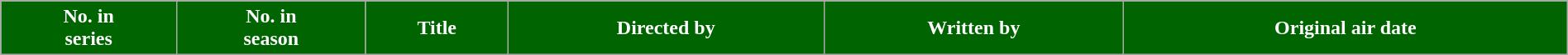<table class="wikitable plainrowheaders" style="width:100%">
<tr style="color:#FFFFFF">
<th style="background:#006400">No. in<br>series</th>
<th style="background:#006400">No. in<br>season</th>
<th style="background:#006400">Title</th>
<th style="background:#006400">Directed by</th>
<th style="background:#006400">Written by</th>
<th style="background:#006400">Original air date<br>





































</th>
</tr>
</table>
